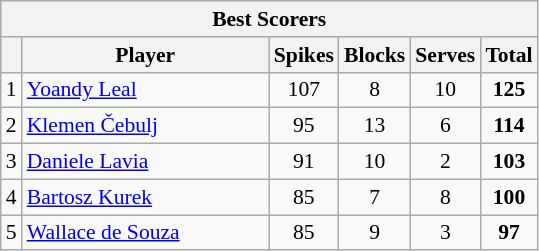<table class="wikitable sortable" style=font-size:90%>
<tr>
<th colspan=6>Best Scorers</th>
</tr>
<tr>
<th></th>
<th width=158>Player</th>
<th width=20>Spikes</th>
<th width=20>Blocks</th>
<th width=20>Serves</th>
<th width=20>Total</th>
</tr>
<tr>
<td align=center>1</td>
<td> <a href='#'>Yoandy Leal</a></td>
<td align=center>107</td>
<td align=center>8</td>
<td align=center>10</td>
<td align=center><strong>125</strong></td>
</tr>
<tr>
<td align=center>2</td>
<td> <a href='#'>Klemen Čebulj</a></td>
<td align=center>95</td>
<td align=center>13</td>
<td align=center>6</td>
<td align=center><strong>114</strong></td>
</tr>
<tr>
<td align=center>3</td>
<td> <a href='#'>Daniele Lavia</a></td>
<td align=center>91</td>
<td align=center>10</td>
<td align=center>2</td>
<td align=center><strong>103</strong></td>
</tr>
<tr>
<td align=center>4</td>
<td> <a href='#'>Bartosz Kurek</a></td>
<td align=center>85</td>
<td align=center>7</td>
<td align=center>8</td>
<td align=center><strong>100</strong></td>
</tr>
<tr>
<td align=center>5</td>
<td> <a href='#'>Wallace de Souza</a></td>
<td align=center>85</td>
<td align=center>9</td>
<td align=center>3</td>
<td align=center><strong>97</strong></td>
</tr>
</table>
